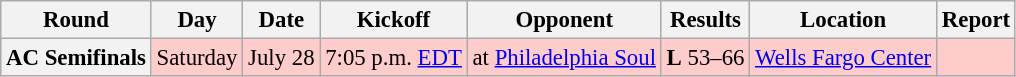<table class="wikitable" style="font-size: 95%;">
<tr>
<th>Round</th>
<th>Day</th>
<th>Date</th>
<th>Kickoff</th>
<th>Opponent</th>
<th>Results</th>
<th>Location</th>
<th>Report</th>
</tr>
<tr style="background:#fcc">
<th align="center">AC Semifinals</th>
<td align="center">Saturday</td>
<td align="center">July 28</td>
<td align="center">7:05 p.m. <a href='#'>EDT</a></td>
<td align="center">at <a href='#'>Philadelphia Soul</a></td>
<td align="center"><strong>L</strong> 53–66</td>
<td align="center"><a href='#'>Wells Fargo Center</a></td>
<td align="center"></td>
</tr>
</table>
